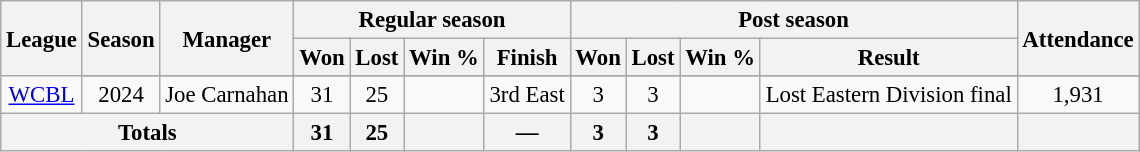<table class="wikitable" style="font-size: 95%; text-align:center;">
<tr>
<th rowspan=2>League</th>
<th rowspan="2">Season</th>
<th rowspan="2">Manager</th>
<th colspan="4">Regular season</th>
<th colspan="4">Post season</th>
<th rowspan="2">Attendance</th>
</tr>
<tr>
<th>Won</th>
<th>Lost</th>
<th>Win %</th>
<th>Finish</th>
<th>Won</th>
<th>Lost</th>
<th>Win %</th>
<th>Result</th>
</tr>
<tr>
<td rowspan="2"><a href='#'>WCBL</a></td>
</tr>
<tr>
<td>2024</td>
<td>Joe Carnahan</td>
<td>31</td>
<td>25</td>
<td></td>
<td>3rd East</td>
<td>3</td>
<td>3</td>
<td></td>
<td>Lost Eastern Division final</td>
<td>1,931</td>
</tr>
<tr>
<th colspan="3">Totals</th>
<th>31</th>
<th>25</th>
<th></th>
<th>—</th>
<th>3</th>
<th>3</th>
<th></th>
<th></th>
<th></th>
</tr>
</table>
